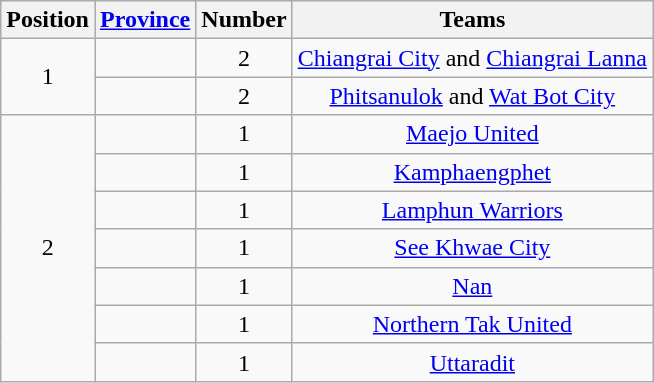<table class="wikitable">
<tr>
<th>Position</th>
<th><a href='#'>Province</a></th>
<th>Number</th>
<th>Teams</th>
</tr>
<tr>
<td align=center rowspan="2">1</td>
<td></td>
<td align=center>2</td>
<td align=center><a href='#'>Chiangrai City</a> and <a href='#'>Chiangrai Lanna</a></td>
</tr>
<tr>
<td></td>
<td align=center>2</td>
<td align=center><a href='#'>Phitsanulok</a> and <a href='#'>Wat Bot City</a></td>
</tr>
<tr>
<td align=center rowspan="7">2</td>
<td></td>
<td align=center>1</td>
<td align=center><a href='#'>Maejo United</a></td>
</tr>
<tr>
<td></td>
<td align=center>1</td>
<td align=center><a href='#'>Kamphaengphet</a></td>
</tr>
<tr>
<td></td>
<td align=center>1</td>
<td align=center><a href='#'>Lamphun Warriors</a></td>
</tr>
<tr>
<td></td>
<td align=center>1</td>
<td align=center><a href='#'>See Khwae City</a></td>
</tr>
<tr>
<td></td>
<td align=center>1</td>
<td align=center><a href='#'>Nan</a></td>
</tr>
<tr>
<td></td>
<td align=center>1</td>
<td align=center><a href='#'>Northern Tak United</a></td>
</tr>
<tr>
<td></td>
<td align=center>1</td>
<td align=center><a href='#'>Uttaradit</a></td>
</tr>
</table>
